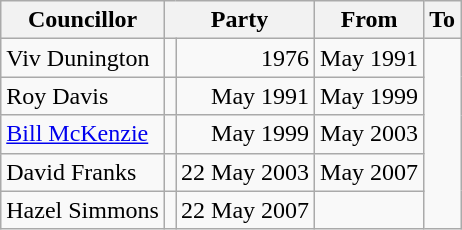<table class=wikitable>
<tr>
<th>Councillor</th>
<th colspan=2>Party</th>
<th>From</th>
<th>To</th>
</tr>
<tr>
<td>Viv Dunington</td>
<td></td>
<td align=right>1976</td>
<td align=right>May 1991</td>
</tr>
<tr>
<td>Roy Davis</td>
<td></td>
<td align=right>May 1991</td>
<td align=right>May 1999</td>
</tr>
<tr>
<td><a href='#'>Bill McKenzie</a></td>
<td></td>
<td align=right>May 1999</td>
<td align=right>May 2003</td>
</tr>
<tr>
<td>David Franks</td>
<td></td>
<td align=right>22 May 2003</td>
<td align=right>May 2007</td>
</tr>
<tr>
<td>Hazel Simmons</td>
<td></td>
<td align=right>22 May 2007</td>
<td></td>
</tr>
</table>
